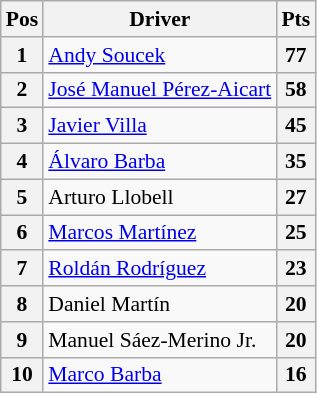<table class="wikitable" style="font-size: 90%; text-align:center">
<tr valign="top">
<th valign="middle">Pos</th>
<th valign="middle">Driver</th>
<th valign="middle">Pts</th>
</tr>
<tr>
<th>1</th>
<td align=left> <a href='#'>Andy Soucek</a></td>
<th>77</th>
</tr>
<tr>
<th>2</th>
<td align=left> <a href='#'>José Manuel Pérez-Aicart</a></td>
<th>58</th>
</tr>
<tr>
<th>3</th>
<td align=left> <a href='#'>Javier Villa</a></td>
<th>45</th>
</tr>
<tr>
<th>4</th>
<td align=left> <a href='#'>Álvaro Barba</a></td>
<th>35</th>
</tr>
<tr>
<th>5</th>
<td align=left> Arturo Llobell</td>
<th>27</th>
</tr>
<tr>
<th>6</th>
<td align=left> <a href='#'>Marcos Martínez</a></td>
<th>25</th>
</tr>
<tr>
<th>7</th>
<td align=left> <a href='#'>Roldán Rodríguez</a></td>
<th>23</th>
</tr>
<tr>
<th>8</th>
<td align=left> Daniel Martín</td>
<th>20</th>
</tr>
<tr>
<th>9</th>
<td align=left> Manuel Sáez-Merino Jr.</td>
<th>20</th>
</tr>
<tr>
<th>10</th>
<td align=left> <a href='#'>Marco Barba</a></td>
<th>16</th>
</tr>
</table>
